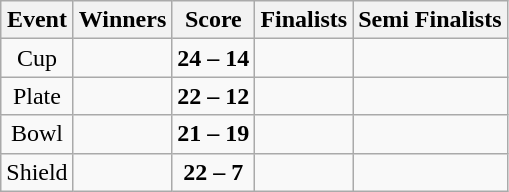<table class="wikitable" style="text-align: center">
<tr>
<th>Event</th>
<th>Winners</th>
<th>Score</th>
<th>Finalists</th>
<th>Semi Finalists</th>
</tr>
<tr>
<td>Cup</td>
<td align=left><strong></strong></td>
<td><strong>24 – 14</strong></td>
<td align=left></td>
<td align=left><br></td>
</tr>
<tr>
<td>Plate</td>
<td align=left><strong></strong></td>
<td><strong>22 – 12</strong></td>
<td align=left></td>
<td align=left><br></td>
</tr>
<tr>
<td>Bowl</td>
<td align=left><strong></strong></td>
<td><strong>21 – 19</strong></td>
<td align=left></td>
<td align=left><br></td>
</tr>
<tr>
<td>Shield</td>
<td align=left><strong></strong></td>
<td><strong>22 – 7</strong></td>
<td align=left></td>
<td align=left><br></td>
</tr>
</table>
